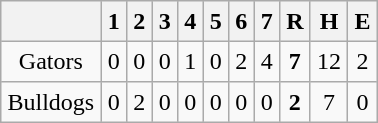<table align = right border="2" cellpadding="4" cellspacing="0" style="margin: 1em 1em 1em 1em; background: #F9F9F9; border: 1px #aaa solid; border-collapse: collapse;">
<tr align=center style="background: #F2F2F2;">
<th></th>
<th>1</th>
<th>2</th>
<th>3</th>
<th>4</th>
<th>5</th>
<th>6</th>
<th>7</th>
<th>R</th>
<th>H</th>
<th>E</th>
</tr>
<tr align=center>
<td>Gators</td>
<td>0</td>
<td>0</td>
<td>0</td>
<td>1</td>
<td>0</td>
<td>2</td>
<td>4</td>
<td><strong>7</strong></td>
<td>12</td>
<td>2</td>
</tr>
<tr align=center>
<td>Bulldogs</td>
<td>0</td>
<td>2</td>
<td>0</td>
<td>0</td>
<td>0</td>
<td>0</td>
<td>0</td>
<td><strong>2</strong></td>
<td>7</td>
<td>0</td>
</tr>
</table>
